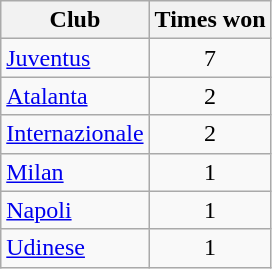<table class="sortable wikitable">
<tr>
<th>Club</th>
<th>Times won</th>
</tr>
<tr>
<td><a href='#'>Juventus</a></td>
<td align=center>7</td>
</tr>
<tr>
<td><a href='#'>Atalanta</a></td>
<td align=center>2</td>
</tr>
<tr>
<td><a href='#'>Internazionale</a></td>
<td align=center>2</td>
</tr>
<tr>
<td><a href='#'>Milan</a></td>
<td align=center>1</td>
</tr>
<tr>
<td><a href='#'>Napoli</a></td>
<td align=center>1</td>
</tr>
<tr>
<td><a href='#'>Udinese</a></td>
<td align=center>1</td>
</tr>
</table>
